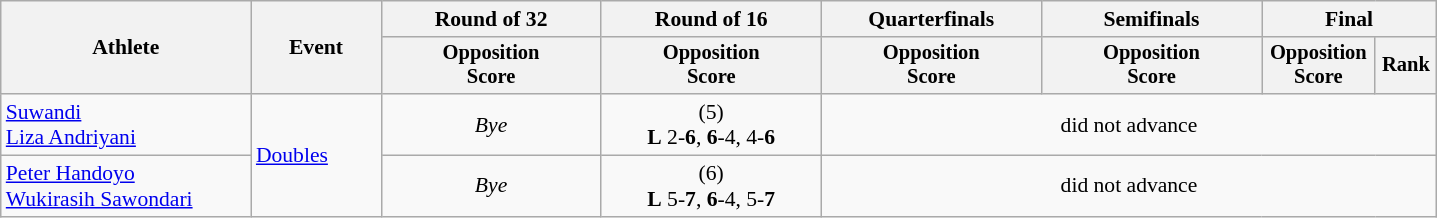<table class="wikitable" style="font-size:90%; text-align:center">
<tr>
<th width="160" rowspan="2">Athlete</th>
<th width="80" rowspan="2">Event</th>
<th width="140">Round of 32</th>
<th width="140">Round of 16</th>
<th width="140">Quarterfinals</th>
<th width="140">Semifinals</th>
<th width="110" colspan="2">Final</th>
</tr>
<tr style="font-size:95%">
<th>Opposition<br>Score</th>
<th>Opposition<br>Score</th>
<th>Opposition<br>Score</th>
<th>Opposition<br>Score</th>
<th>Opposition<br>Score</th>
<th>Rank</th>
</tr>
<tr>
<td align=left><a href='#'>Suwandi</a> <br> <a href='#'>Liza Andriyani</a></td>
<td align=left rowspan=2><a href='#'>Doubles</a></td>
<td align="center"><em>Bye</em></td>
<td align="center">(5)  <br> <strong>L</strong> 2-<strong>6</strong>, <strong>6</strong>-4, 4-<strong>6</strong></td>
<td align="center" colspan=4>did not advance</td>
</tr>
<tr>
<td align=left><a href='#'>Peter Handoyo</a> <br> <a href='#'>Wukirasih Sawondari</a></td>
<td align="center"><em>Bye</em></td>
<td align="center">(6)  <br> <strong>L</strong> 5-<strong>7</strong>, <strong>6</strong>-4, 5-<strong>7</strong></td>
<td align="center" colspan=4>did not advance</td>
</tr>
</table>
